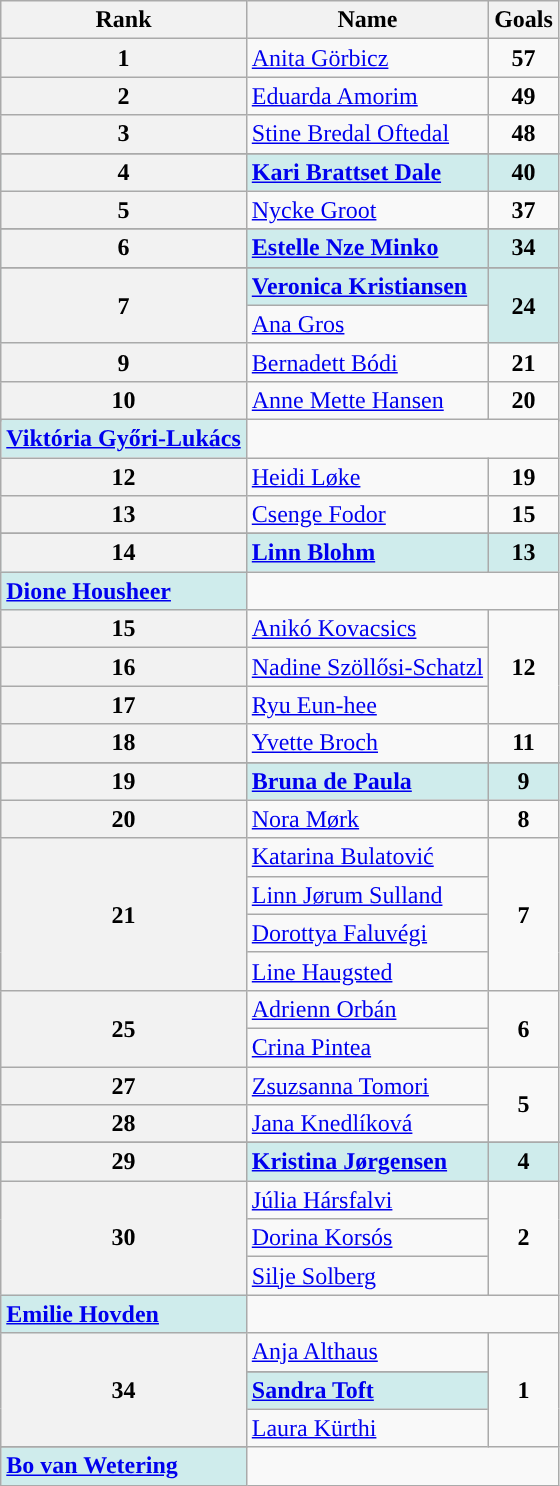<table class="wikitable" style="text-align: center">
<tr>
<th>Rank</th>
<th class="unsortable">Name</th>
<th>Goals</th>
</tr>
<tr>
<th rowspan="1">1</th>
<td style="text-align: left;"> <a href='#'>Anita Görbicz</a></td>
<td><strong>57</strong></td>
</tr>
<tr>
<th rowspan="1">2</th>
<td style="text-align: left;"> <a href='#'>Eduarda Amorim</a></td>
<td><strong>49</strong></td>
</tr>
<tr>
<th rowspan="1">3</th>
<td style="text-align: left;"> <a href='#'>Stine Bredal Oftedal</a></td>
<td><strong>48</strong></td>
</tr>
<tr>
</tr>
<tr style="background-color: #CFECEC;">
<th rowspan="1">4</th>
<td style="text-align: left;"> <strong><a href='#'>Kari Brattset Dale</a></strong></td>
<td><strong>40</strong></td>
</tr>
<tr>
<th rowspan="1">5</th>
<td style="text-align: left;"> <a href='#'>Nycke Groot</a></td>
<td><strong>37</strong></td>
</tr>
<tr>
</tr>
<tr style="background-color: #CFECEC;">
<th rowspan="1">6</th>
<td style="text-align: left;"> <strong><a href='#'>Estelle Nze Minko</a></strong></td>
<td><strong>34</strong></td>
</tr>
<tr>
</tr>
<tr style="background-color: #CFECEC;">
<th rowspan="2">7</th>
<td style="text-align: left;"> <strong><a href='#'>Veronica Kristiansen</a></strong></td>
<td rowspan="2"><strong>24</strong></td>
</tr>
<tr>
<td style="text-align: left;"> <a href='#'>Ana Gros</a></td>
</tr>
<tr>
<th rowspan="1">9</th>
<td style="text-align: left;"> <a href='#'>Bernadett Bódi</a></td>
<td><strong>21</strong></td>
</tr>
<tr>
<th rowspan="2">10</th>
<td style="text-align: left;"> <a href='#'>Anne Mette Hansen</a></td>
<td rowspan="2"><strong>20</strong></td>
</tr>
<tr>
</tr>
<tr style="background-color: #CFECEC;">
<td style="text-align: left;"> <strong><a href='#'>Viktória Győri-Lukács</a></strong></td>
</tr>
<tr>
<th rowspan="1">12</th>
<td style="text-align: left;"> <a href='#'>Heidi Løke</a></td>
<td><strong>19</strong></td>
</tr>
<tr>
<th rowspan="1">13</th>
<td style="text-align: left;"> <a href='#'>Csenge Fodor</a></td>
<td><strong>15</strong></td>
</tr>
<tr>
</tr>
<tr style="background-color: #CFECEC;">
<th rowspan="2">14</th>
<td style="text-align: left;"> <strong><a href='#'>Linn Blohm</a></strong></td>
<td rowspan=2><strong>13</strong></td>
</tr>
<tr>
</tr>
<tr style="background-color: #CFECEC;">
<td style="text-align: left;"> <strong><a href='#'>Dione Housheer</a></strong></td>
</tr>
<tr>
<th rowspan="1">15</th>
<td style="text-align: left;"> <a href='#'>Anikó Kovacsics</a></td>
<td rowspan="3"><strong>12</strong></td>
</tr>
<tr>
<th rowspan="1">16</th>
<td style="text-align: left;"> <a href='#'>Nadine Szöllősi-Schatzl</a></td>
</tr>
<tr>
<th rowspan="1">17</th>
<td style="text-align: left;"> <a href='#'>Ryu Eun-hee</a></td>
</tr>
<tr>
<th rowspan="1">18</th>
<td style="text-align: left;"> <a href='#'>Yvette Broch</a></td>
<td><strong>11</strong></td>
</tr>
<tr>
</tr>
<tr style="background-color: #CFECEC;">
<th rowspan="1">19</th>
<td style="text-align: left;"> <strong><a href='#'>Bruna de Paula</a></strong></td>
<td><strong>9</strong></td>
</tr>
<tr>
<th rowspan="1">20</th>
<td style="text-align: left;"> <a href='#'>Nora Mørk</a></td>
<td><strong>8</strong></td>
</tr>
<tr>
<th rowspan="4">21</th>
<td style="text-align: left;"> <a href='#'>Katarina Bulatović</a></td>
<td rowspan="4"><strong>7</strong></td>
</tr>
<tr>
<td style="text-align: left;"> <a href='#'>Linn Jørum Sulland</a></td>
</tr>
<tr>
<td style="text-align: left;"> <a href='#'>Dorottya Faluvégi</a></td>
</tr>
<tr>
<td style="text-align: left;"> <a href='#'>Line Haugsted</a></td>
</tr>
<tr>
<th rowspan="2">25</th>
<td style="text-align: left;"> <a href='#'>Adrienn Orbán</a></td>
<td rowspan="2"><strong>6</strong></td>
</tr>
<tr>
<td style="text-align: left;"> <a href='#'>Crina Pintea</a></td>
</tr>
<tr>
<th rowspan="1">27</th>
<td style="text-align: left;"> <a href='#'>Zsuzsanna Tomori</a></td>
<td rowspan="2"><strong>5</strong></td>
</tr>
<tr>
<th rowspan="1">28</th>
<td style="text-align: left;"> <a href='#'>Jana Knedlíková</a></td>
</tr>
<tr>
</tr>
<tr style="background-color: #CFECEC;">
<th rowspan="1">29</th>
<td style="text-align: left;"> <strong><a href='#'>Kristina Jørgensen</a></strong></td>
<td><strong>4</strong></td>
</tr>
<tr>
<th rowspan="4">30</th>
<td style="text-align: left;"> <a href='#'>Júlia Hársfalvi</a></td>
<td rowspan="4"><strong>2</strong></td>
</tr>
<tr>
<td style="text-align: left;"> <a href='#'>Dorina Korsós</a></td>
</tr>
<tr>
<td style="text-align: left;"> <a href='#'>Silje Solberg</a></td>
</tr>
<tr>
</tr>
<tr style="background-color: #CFECEC;">
<td style="text-align: left;"> <strong><a href='#'>Emilie Hovden</a></strong></td>
</tr>
<tr>
<th rowspan="4">34</th>
<td style="text-align: left;"> <a href='#'>Anja Althaus</a></td>
<td rowspan="4"><strong>1</strong></td>
</tr>
<tr>
</tr>
<tr style="background-color: #CFECEC;">
<td style="text-align: left;"> <strong><a href='#'>Sandra Toft</a></strong></td>
</tr>
<tr>
<td style="text-align: left;"> <a href='#'>Laura Kürthi</a></td>
</tr>
<tr>
</tr>
<tr style="background-color: #CFECEC;">
<td style="text-align: left;"> <strong><a href='#'>Bo van Wetering</a></strong></td>
</tr>
</table>
